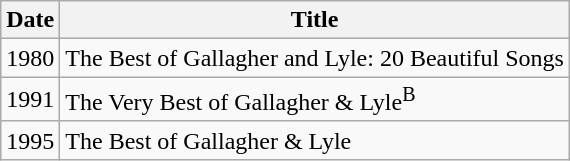<table class="wikitable" style="text-align:center;">
<tr>
<th>Date</th>
<th>Title</th>
</tr>
<tr>
<td>1980</td>
<td align="left">The Best of Gallagher and Lyle: 20 Beautiful Songs</td>
</tr>
<tr>
<td>1991</td>
<td align="left">The Very Best of Gallagher & Lyle<sup>B</sup></td>
</tr>
<tr>
<td>1995</td>
<td align="left">The Best of Gallagher & Lyle</td>
</tr>
</table>
